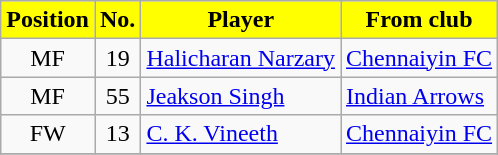<table class="wikitable sortable">
<tr>
<th style="background:#FFFF00; color:Black;"><strong>Position</strong></th>
<th style="background:#FFFF00; color:Black;"><strong>No.</strong></th>
<th style="background:#FFFF00; color:Black;"><strong>Player</strong></th>
<th style="background:#FFFF00; color:Black;"><strong>From club</strong></th>
</tr>
<tr>
<td style="text-align:center;">MF</td>
<td style="text-align:center;">19</td>
<td style="text-align:left;"> <a href='#'>Halicharan Narzary</a></td>
<td style="text-align:left;"> <a href='#'>Chennaiyin FC</a></td>
</tr>
<tr>
<td style="text-align:center;">MF</td>
<td style="text-align:center;">55</td>
<td style="text-align:left;"> <a href='#'>Jeakson Singh</a></td>
<td style="text-align:left;"> <a href='#'>Indian Arrows</a></td>
</tr>
<tr>
<td style="text-align:center;">FW</td>
<td style="text-align:center;">13</td>
<td style="text-align:left;"> <a href='#'>C. K. Vineeth</a></td>
<td style="text-align:left;"> <a href='#'>Chennaiyin FC</a></td>
</tr>
<tr>
</tr>
</table>
